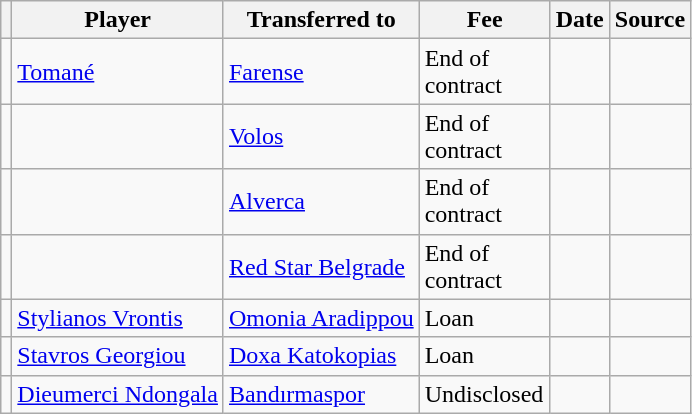<table class="wikitable plainrowheaders sortable">
<tr>
<th></th>
<th scope="col">Player</th>
<th>Transferred to</th>
<th style="width: 80px;">Fee</th>
<th scope="col">Date</th>
<th scope="col">Source</th>
</tr>
<tr>
<td align="center"></td>
<td> <a href='#'>Tomané</a></td>
<td> <a href='#'>Farense</a></td>
<td>End of contract</td>
<td></td>
<td></td>
</tr>
<tr>
<td align="center"></td>
<td></td>
<td> <a href='#'>Volos</a></td>
<td>End of contract</td>
<td></td>
<td></td>
</tr>
<tr>
<td align="center"></td>
<td></td>
<td> <a href='#'>Alverca</a></td>
<td>End of contract</td>
<td></td>
<td></td>
</tr>
<tr>
<td align="center"></td>
<td></td>
<td> <a href='#'>Red Star Belgrade</a></td>
<td>End of contract</td>
<td></td>
<td></td>
</tr>
<tr>
<td align="center"></td>
<td> <a href='#'>Stylianos Vrontis</a></td>
<td> <a href='#'>Omonia Aradippou</a></td>
<td>Loan</td>
<td></td>
<td></td>
</tr>
<tr>
<td align="center"></td>
<td> <a href='#'>Stavros Georgiou</a></td>
<td> <a href='#'>Doxa Katokopias</a></td>
<td>Loan</td>
<td></td>
<td></td>
</tr>
<tr>
<td align="center"></td>
<td> <a href='#'>Dieumerci Ndongala</a></td>
<td> <a href='#'>Bandırmaspor</a></td>
<td>Undisclosed</td>
<td></td>
<td></td>
</tr>
</table>
